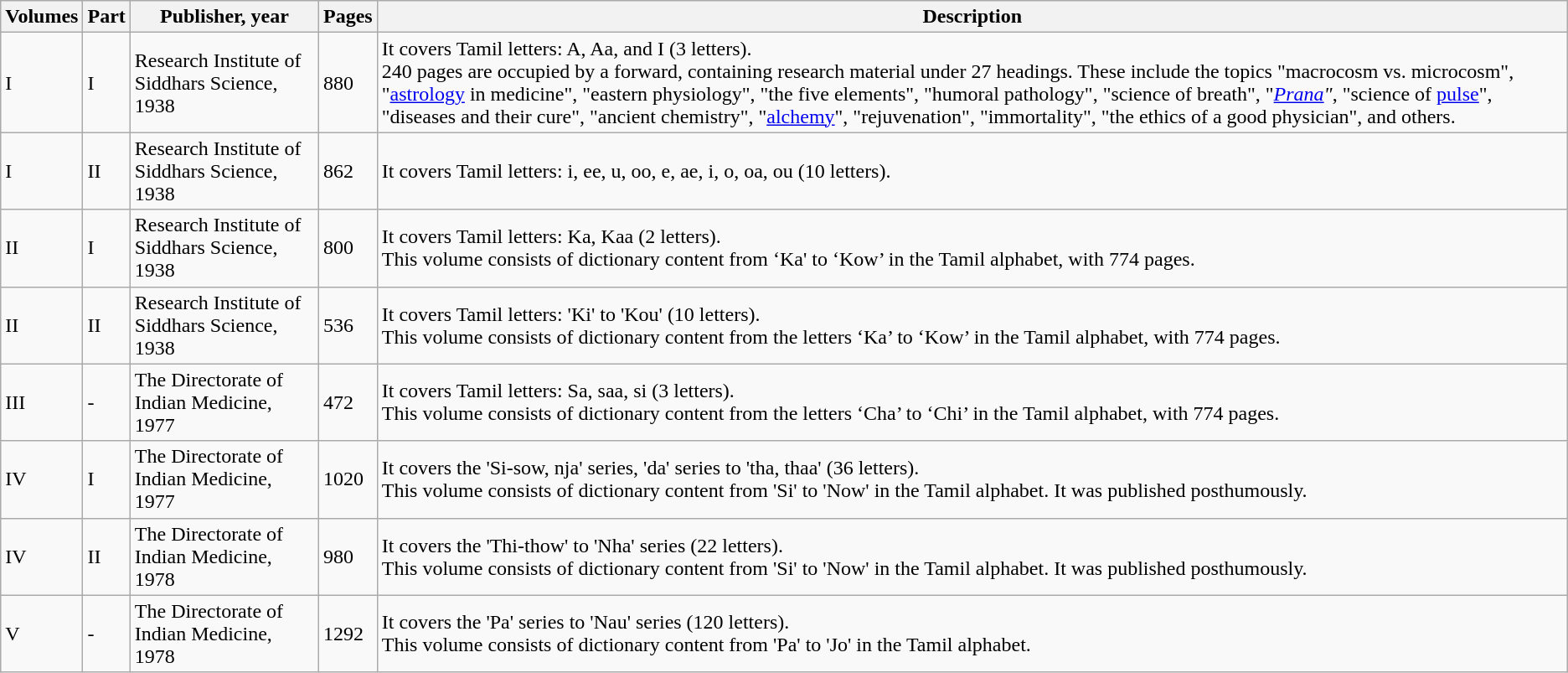<table class="wikitable">
<tr>
<th>Volumes</th>
<th>Part</th>
<th>Publisher, year</th>
<th>Pages</th>
<th>Description</th>
</tr>
<tr>
<td>I</td>
<td>I</td>
<td>Research Institute of Siddhars Science, 1938</td>
<td>880</td>
<td>It covers Tamil letters: A, Aa, and I (3 letters).<br>240 pages are occupied by a forward, containing research material under 27 headings. These  include the topics "macrocosm vs. microcosm", "<a href='#'>astrology</a> in medicine", "eastern physiology", "the five elements", "humoral pathology", "science of breath", "<em><a href='#'>Prana</a>"</em>, "science of <a href='#'>pulse</a>", "diseases and their cure", "ancient chemistry", "<a href='#'>alchemy</a>", "rejuvenation", "immortality", "the ethics of a good physician", and others.</td>
</tr>
<tr>
<td>I</td>
<td>II</td>
<td>Research Institute of Siddhars Science, 1938</td>
<td>862</td>
<td>It covers Tamil letters: i, ee, u, oo, e, ae, i, o, oa, ou (10 letters).</td>
</tr>
<tr>
<td>II</td>
<td>I</td>
<td>Research Institute of Siddhars Science, 1938</td>
<td>800</td>
<td>It covers Tamil letters: Ka, Kaa (2 letters).<br>This volume consists of dictionary content from ‘Ka' to ‘Kow’ in the Tamil alphabet, with 774 pages.</td>
</tr>
<tr>
<td>II</td>
<td>II</td>
<td>Research Institute of Siddhars Science, 1938</td>
<td>536</td>
<td>It covers Tamil letters: 'Ki' to 'Kou' (10 letters).<br>This volume consists of dictionary content from the letters ‘Ka’ to ‘Kow’ in the Tamil alphabet, with 774 pages.</td>
</tr>
<tr>
<td>III</td>
<td>-</td>
<td>The Directorate of Indian Medicine, 1977</td>
<td>472</td>
<td>It covers Tamil letters: Sa, saa, si (3 letters).<br>This volume consists of dictionary content from the letters ‘Cha’ to ‘Chi’ in the Tamil alphabet, with 774 pages.</td>
</tr>
<tr>
<td>IV</td>
<td>I</td>
<td>The Directorate of Indian Medicine, 1977</td>
<td>1020</td>
<td>It covers the 'Si-sow, nja' series, 'da' series to 'tha, thaa' (36 letters).<br>This volume consists of dictionary content from 'Si' to 'Now' in the Tamil alphabet. It was published posthumously.</td>
</tr>
<tr>
<td>IV</td>
<td>II</td>
<td>The Directorate of Indian Medicine, 1978</td>
<td>980</td>
<td>It covers the 'Thi-thow' to 'Nha' series (22 letters).<br>This volume consists of dictionary content from 'Si' to 'Now' in the Tamil alphabet. It was published posthumously.</td>
</tr>
<tr>
<td>V</td>
<td>-</td>
<td>The Directorate of Indian Medicine, 1978</td>
<td>1292</td>
<td>It covers the 'Pa' series to 'Nau' series (120 letters).<br>This volume consists of dictionary content from 'Pa' to 'Jo' in the Tamil alphabet.</td>
</tr>
</table>
